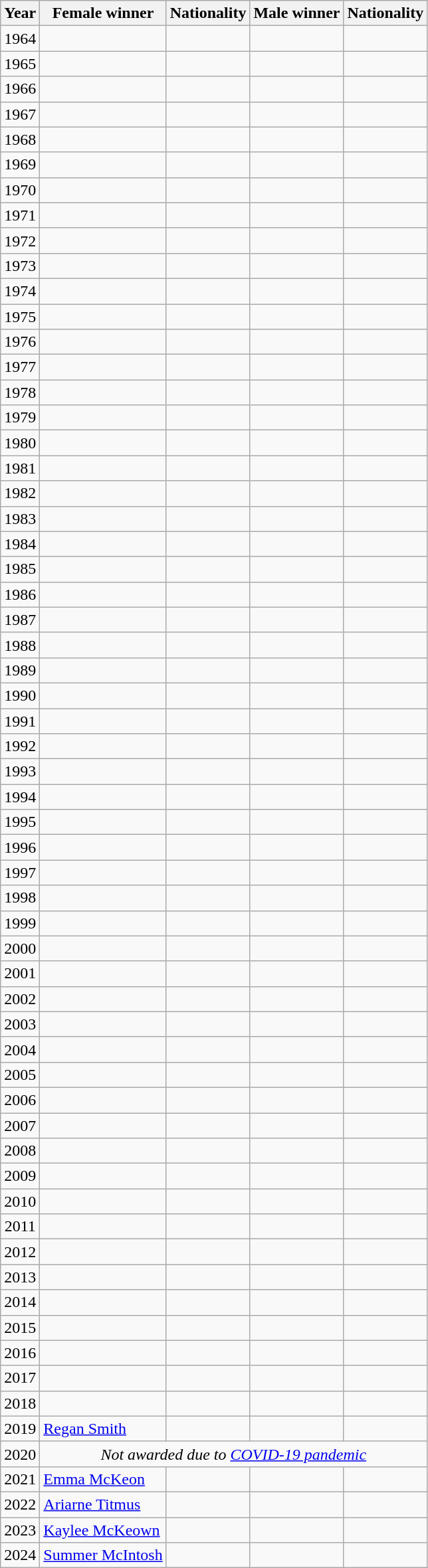<table class="wikitable sortable">
<tr ">
<th scope="col"><strong>Year</strong></th>
<th scope="col"><strong>Female winner</strong></th>
<th scope="col"><strong>Nationality</strong></th>
<th scope="col"><strong>Male winner</strong></th>
<th scope="col"><strong>Nationality</strong></th>
</tr>
<tr>
<td align=center>1964</td>
<td align=center></td>
<td align=center></td>
<td></td>
<td style="white-space:nowrap;"></td>
</tr>
<tr>
<td align=center>1965</td>
<td></td>
<td style="white-space:nowrap;"></td>
<td></td>
<td style="white-space:nowrap;"></td>
</tr>
<tr>
<td align=center>1966</td>
<td></td>
<td style="white-space:nowrap;"></td>
<td></td>
<td style="white-space:nowrap;"></td>
</tr>
<tr>
<td align=center>1967</td>
<td></td>
<td style="white-space:nowrap;"></td>
<td></td>
<td style="white-space:nowrap;"></td>
</tr>
<tr>
<td align=center>1968</td>
<td></td>
<td style="white-space:nowrap;"></td>
<td></td>
<td style="white-space:nowrap;"></td>
</tr>
<tr>
<td align=center>1969</td>
<td></td>
<td style="white-space:nowrap;"></td>
<td></td>
<td style="white-space:nowrap;"></td>
</tr>
<tr>
<td align=center>1970</td>
<td></td>
<td style="white-space:nowrap;"></td>
<td></td>
<td style="white-space:nowrap;"></td>
</tr>
<tr>
<td align=center>1971</td>
<td></td>
<td style="white-space:nowrap;"></td>
<td></td>
<td style="white-space:nowrap;"></td>
</tr>
<tr>
<td align=center>1972</td>
<td></td>
<td style="white-space:nowrap;"></td>
<td></td>
<td style="white-space:nowrap;"></td>
</tr>
<tr>
<td align=center>1973</td>
<td><del></del></td>
<td style="white-space:nowrap;"><del></del></td>
<td></td>
<td style="white-space:nowrap;"></td>
</tr>
<tr>
<td align=center>1974</td>
<td><del></del></td>
<td style="white-space:nowrap;"><del></del></td>
<td></td>
<td style="white-space:nowrap;"></td>
</tr>
<tr>
<td align=center>1975</td>
<td><del></del></td>
<td style="white-space:nowrap;"><del></del></td>
<td></td>
<td style="white-space:nowrap;"></td>
</tr>
<tr>
<td align=center>1976</td>
<td><del></del></td>
<td style="white-space:nowrap;"><del></del></td>
<td></td>
<td style="white-space:nowrap;"></td>
</tr>
<tr>
<td align=center>1977</td>
<td><del></del></td>
<td style="white-space:nowrap;"><del></del></td>
<td></td>
<td style="white-space:nowrap;"></td>
</tr>
<tr>
<td align=center>1978</td>
<td></td>
<td style="white-space:nowrap;"></td>
<td></td>
<td style="white-space:nowrap;"></td>
</tr>
<tr>
<td align=center>1979</td>
<td></td>
<td style="white-space:nowrap;"></td>
<td></td>
<td style="white-space:nowrap;"></td>
</tr>
<tr>
<td align=center>1980</td>
<td><del></del></td>
<td style="white-space:nowrap;"><del></del></td>
<td></td>
<td style="white-space:nowrap;"></td>
</tr>
<tr>
<td align=center>1981</td>
<td></td>
<td style="white-space:nowrap;"></td>
<td></td>
<td style="white-space:nowrap;"></td>
</tr>
<tr>
<td align=center>1982</td>
<td><del></del></td>
<td style="white-space:nowrap;"><del></del></td>
<td></td>
<td style="white-space:nowrap;"></td>
</tr>
<tr>
<td align=center>1983</td>
<td><del></del></td>
<td style="white-space:nowrap;"><del></del></td>
<td></td>
<td style="white-space:nowrap;"></td>
</tr>
<tr>
<td align=center>1984</td>
<td><del></del></td>
<td style="white-space:nowrap;"><del></del></td>
<td></td>
<td style="white-space:nowrap;"></td>
</tr>
<tr>
<td align=center>1985</td>
<td></td>
<td style="white-space:nowrap;"></td>
<td></td>
<td style="white-space:nowrap;"></td>
</tr>
<tr>
<td align=center>1986</td>
<td><del></del></td>
<td style="white-space:nowrap;"><del></del></td>
<td></td>
<td style="white-space:nowrap;"></td>
</tr>
<tr>
<td align=center>1987</td>
<td></td>
<td style="white-space:nowrap;"></td>
<td></td>
<td style="white-space:nowrap;"></td>
</tr>
<tr>
<td align=center>1988</td>
<td><del></del></td>
<td style="white-space:nowrap;"><del></del></td>
<td></td>
<td style="white-space:nowrap;"></td>
</tr>
<tr>
<td align=center>1989</td>
<td></td>
<td style="white-space:nowrap;"></td>
<td></td>
<td style="white-space:nowrap;"></td>
</tr>
<tr>
<td align=center>1990</td>
<td></td>
<td style="white-space:nowrap;"></td>
<td></td>
<td style="white-space:nowrap;"></td>
</tr>
<tr>
<td align=center>1991</td>
<td></td>
<td style="white-space:nowrap;"></td>
<td></td>
<td style="white-space:nowrap;"></td>
</tr>
<tr>
<td align=center>1992</td>
<td></td>
<td style="white-space:nowrap;"></td>
<td></td>
<td style="white-space:nowrap;"></td>
</tr>
<tr>
<td align=center>1993</td>
<td></td>
<td style="white-space:nowrap;"></td>
<td></td>
<td style="white-space:nowrap;"></td>
</tr>
<tr>
<td align=center>1994</td>
<td></td>
<td style="white-space:nowrap;"></td>
<td></td>
<td style="white-space:nowrap;"></td>
</tr>
<tr>
<td align=center>1995</td>
<td></td>
<td style="white-space:nowrap;"></td>
<td></td>
<td style="white-space:nowrap;"></td>
</tr>
<tr>
<td align=center>1996</td>
<td></td>
<td style="white-space:nowrap;"></td>
<td></td>
<td style="white-space:nowrap;"></td>
</tr>
<tr>
<td align=center>1997</td>
<td></td>
<td style="white-space:nowrap;"></td>
<td></td>
<td style="white-space:nowrap;"></td>
</tr>
<tr>
<td align=center>1998</td>
<td></td>
<td style="white-space:nowrap;"></td>
<td></td>
<td style="white-space:nowrap;"></td>
</tr>
<tr>
<td align=center>1999</td>
<td></td>
<td style="white-space:nowrap;"></td>
<td></td>
<td style="white-space:nowrap;"></td>
</tr>
<tr>
<td align=center>2000</td>
<td></td>
<td style="white-space:nowrap;"></td>
<td></td>
<td style="white-space:nowrap;"></td>
</tr>
<tr>
<td align=center>2001</td>
<td></td>
<td style="white-space:nowrap;"></td>
<td></td>
<td style="white-space:nowrap;"></td>
</tr>
<tr>
<td align=center>2002</td>
<td></td>
<td style="white-space:nowrap;"></td>
<td></td>
<td style="white-space:nowrap;"></td>
</tr>
<tr>
<td align=center>2003</td>
<td></td>
<td style="white-space:nowrap;"></td>
<td></td>
<td style="white-space:nowrap;"></td>
</tr>
<tr>
<td align=center>2004</td>
<td></td>
<td style="white-space:nowrap;"></td>
<td></td>
<td style="white-space:nowrap;"></td>
</tr>
<tr>
<td align=center>2005</td>
<td></td>
<td style="white-space:nowrap;"></td>
<td></td>
<td style="white-space:nowrap;"></td>
</tr>
<tr>
<td align=center>2006</td>
<td></td>
<td style="white-space:nowrap;"></td>
<td></td>
<td style="white-space:nowrap;"></td>
</tr>
<tr>
<td align=center>2007</td>
<td></td>
<td style="white-space:nowrap;"></td>
<td></td>
<td style="white-space:nowrap;"></td>
</tr>
<tr>
<td align=center>2008</td>
<td></td>
<td style="white-space:nowrap;"></td>
<td></td>
<td style="white-space:nowrap;"></td>
</tr>
<tr>
<td align=center>2009</td>
<td></td>
<td style="white-space:nowrap;"></td>
<td></td>
<td style="white-space:nowrap;"></td>
</tr>
<tr>
<td align=center>2010</td>
<td></td>
<td style="white-space:nowrap;"></td>
<td></td>
<td style="white-space:nowrap;"></td>
</tr>
<tr>
<td align=center>2011</td>
<td></td>
<td style="white-space:nowrap;"></td>
<td></td>
<td style="white-space:nowrap;"></td>
</tr>
<tr>
<td align=center>2012</td>
<td></td>
<td style="white-space:nowrap;"></td>
<td></td>
<td style="white-space:nowrap;"></td>
</tr>
<tr>
<td align=center>2013</td>
<td></td>
<td style="white-space:nowrap;"></td>
<td></td>
<td style="white-space:nowrap;"></td>
</tr>
<tr>
<td align=center>2014</td>
<td></td>
<td style="white-space:nowrap;"></td>
<td></td>
<td style="white-space:nowrap;"></td>
</tr>
<tr>
<td align=center>2015</td>
<td></td>
<td style="white-space:nowrap;"></td>
<td></td>
<td style="white-space:nowrap;"></td>
</tr>
<tr>
<td align=center>2016</td>
<td></td>
<td style="white-space:nowrap;"></td>
<td></td>
<td style="white-space:nowrap;"></td>
</tr>
<tr>
<td align=center>2017</td>
<td></td>
<td style="white-space:nowrap;"></td>
<td></td>
<td style="white-space:nowrap;"></td>
</tr>
<tr>
<td align=center>2018</td>
<td></td>
<td style="white-space:nowrap;"></td>
<td></td>
<td style="white-space:nowrap;"></td>
</tr>
<tr>
<td align=center>2019</td>
<td><a href='#'>Regan Smith</a></td>
<td style="white-space:nowrap;"></td>
<td></td>
<td style="white-space:nowrap;"></td>
</tr>
<tr>
<td align=center>2020</td>
<td align=center colspan="4"><em>Not awarded due to <a href='#'>COVID-19 pandemic</a></em></td>
</tr>
<tr>
<td align=center>2021</td>
<td><a href='#'>Emma McKeon</a></td>
<td style="white-space:nowrap;"></td>
<td></td>
<td style="white-space:nowrap;"></td>
</tr>
<tr>
<td align=center>2022</td>
<td><a href='#'>Ariarne Titmus</a></td>
<td style="white-space:nowrap;"></td>
<td></td>
<td style="white-space:nowrap;"></td>
</tr>
<tr>
<td align=center>2023</td>
<td><a href='#'>Kaylee McKeown</a></td>
<td style="white-space:nowrap;"></td>
<td></td>
<td style="white-space:nowrap;"></td>
</tr>
<tr>
<td align=center>2024</td>
<td><a href='#'>Summer McIntosh</a></td>
<td style="white-space:nowrap;"></td>
<td></td>
<td style="white-space:nowrap;"></td>
</tr>
</table>
